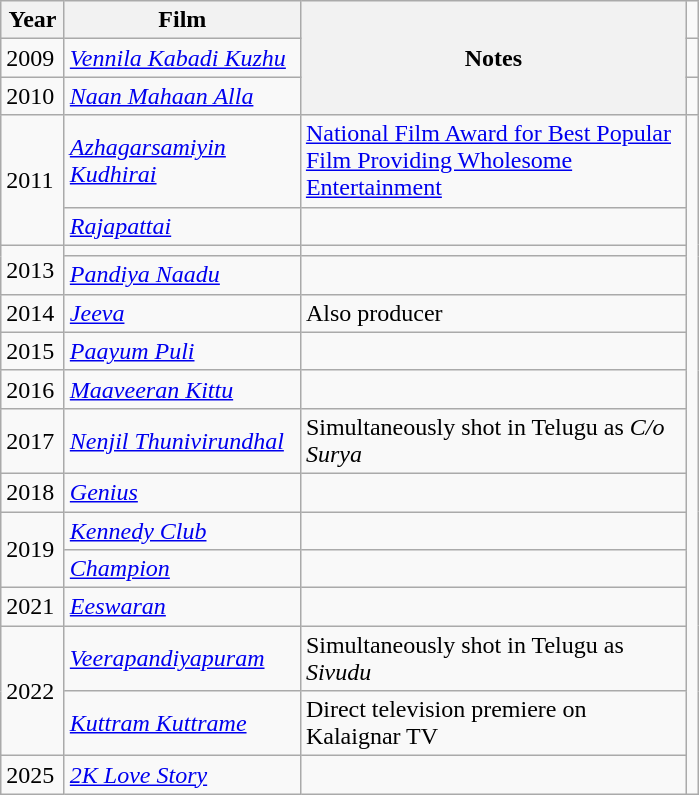<table class="wikitable sortable">
<tr>
<th rowspan="2" style="width:35px;">Year</th>
<th rowspan="2" style="width:150px;">Film</th>
<th rowspan="4"  style="text-align:center; width:250px;" class="unsortable">Notes</th>
</tr>
<tr>
</tr>
<tr>
<td>2009</td>
<td><em><a href='#'>Vennila Kabadi Kuzhu</a></em></td>
<td></td>
</tr>
<tr>
<td>2010</td>
<td><em><a href='#'>Naan Mahaan Alla</a></em></td>
<td></td>
</tr>
<tr>
<td rowspan=2>2011</td>
<td><em><a href='#'>Azhagarsamiyin Kudhirai</a></em></td>
<td><a href='#'>National Film Award for Best Popular Film Providing Wholesome Entertainment</a></td>
</tr>
<tr>
<td><em><a href='#'>Rajapattai</a></em></td>
<td></td>
</tr>
<tr>
<td rowspan=2>2013</td>
<td></td>
<td></td>
</tr>
<tr>
<td><em><a href='#'>Pandiya Naadu</a></em></td>
<td></td>
</tr>
<tr>
<td>2014</td>
<td><em><a href='#'>Jeeva</a></em></td>
<td>Also producer</td>
</tr>
<tr>
<td>2015</td>
<td><em><a href='#'>Paayum Puli</a></em></td>
<td></td>
</tr>
<tr>
<td>2016</td>
<td><em><a href='#'>Maaveeran Kittu</a></em></td>
<td></td>
</tr>
<tr>
<td rowspan=1>2017</td>
<td><em><a href='#'>Nenjil Thunivirundhal</a></em></td>
<td>Simultaneously shot in Telugu as <em>C/o Surya</em></td>
</tr>
<tr>
<td rowspan="1">2018</td>
<td><em><a href='#'>Genius</a></em></td>
<td></td>
</tr>
<tr>
<td rowspan="2">2019</td>
<td><em><a href='#'>Kennedy Club</a></em></td>
<td></td>
</tr>
<tr>
<td><em><a href='#'>Champion</a></em></td>
<td></td>
</tr>
<tr>
<td rowspan=1>2021</td>
<td><em><a href='#'>Eeswaran</a></em></td>
<td></td>
</tr>
<tr>
<td rowspan=2>2022</td>
<td><em><a href='#'>Veerapandiyapuram</a></em></td>
<td>Simultaneously shot in Telugu as <em>Sivudu</em></td>
</tr>
<tr>
<td><em><a href='#'>Kuttram Kuttrame</a></em></td>
<td>Direct television premiere on Kalaignar TV</td>
</tr>
<tr>
<td>2025</td>
<td><em><a href='#'>2K Love Story</a></em></td>
<td></td>
</tr>
</table>
